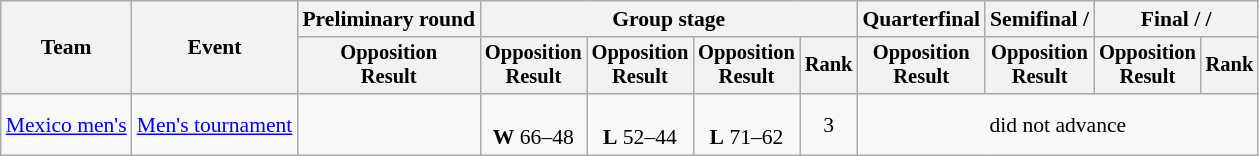<table class=wikitable style=font-size:90%;text-align:center>
<tr>
<th rowspan=2>Team</th>
<th rowspan=2>Event</th>
<th>Preliminary round</th>
<th colspan=4>Group stage</th>
<th>Quarterfinal</th>
<th>Semifinal / </th>
<th colspan=2>Final /  / </th>
</tr>
<tr style=font-size:95%>
<th>Opposition<br>Result</th>
<th>Opposition<br>Result</th>
<th>Opposition<br>Result</th>
<th>Opposition<br>Result</th>
<th>Rank</th>
<th>Opposition<br>Result</th>
<th>Opposition<br>Result</th>
<th>Opposition<br>Result</th>
<th>Rank</th>
</tr>
<tr>
<td align=left><a href='#'>Mexico men's</a></td>
<td align=left><a href='#'>Men's tournament</a></td>
<td></td>
<td><br><strong>W</strong> 66–48</td>
<td><br><strong>L</strong> 52–44</td>
<td><br><strong>L</strong> 71–62</td>
<td>3</td>
<td colspan=4>did not advance</td>
</tr>
</table>
